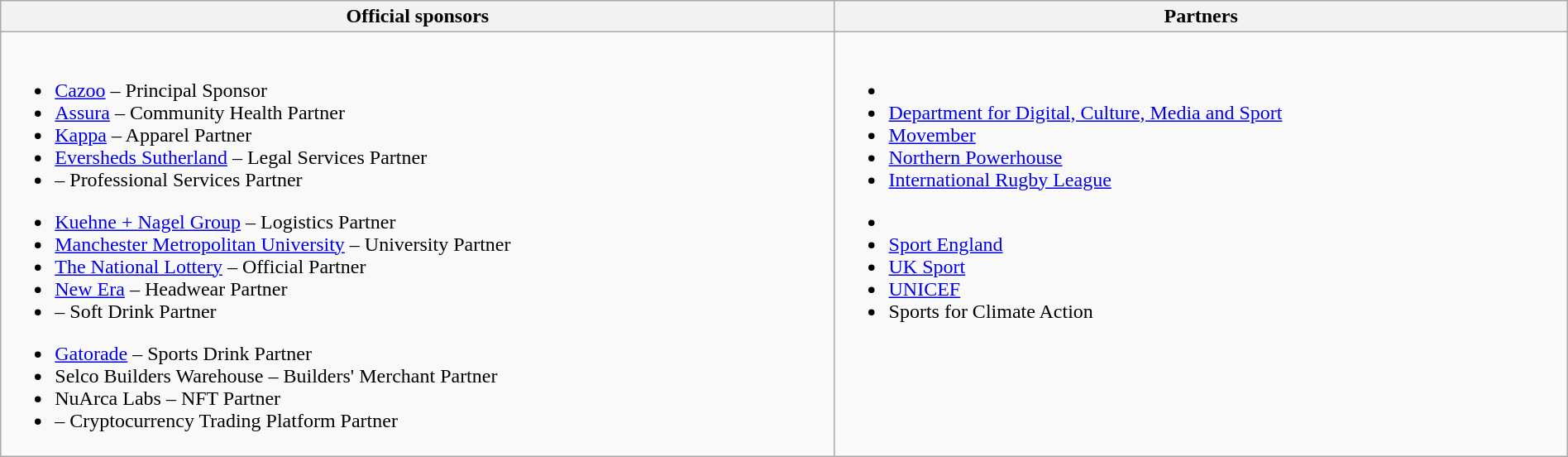<table class="wikitable" style="width:100%;">
<tr>
<th>Official sponsors</th>
<th>Partners</th>
</tr>
<tr>
<td style="vertical-align:top;"><br>
<ul><li><a href='#'>Cazoo</a> – Principal Sponsor</li><li><a href='#'>Assura</a> – Community Health Partner</li><li><a href='#'>Kappa</a> – Apparel Partner</li><li><a href='#'>Eversheds Sutherland</a> – Legal Services Partner</li><li> – Professional Services Partner</li></ul><ul><li><a href='#'>Kuehne + Nagel Group</a> – Logistics Partner</li><li><a href='#'>Manchester Metropolitan University</a> – University Partner</li><li><a href='#'>The National Lottery</a> – Official Partner</li><li><a href='#'>New Era</a> – Headwear Partner</li><li> – Soft Drink Partner</li></ul><ul><li><a href='#'>Gatorade</a> – Sports Drink Partner</li><li>Selco Builders Warehouse – Builders' Merchant Partner</li><li>NuArca Labs – NFT Partner</li><li> – Cryptocurrency Trading Platform Partner</li></ul></td>
<td style="vertical-align:top;"><br>
<ul><li></li><li><a href='#'>Department for Digital, Culture, Media and Sport</a></li><li><a href='#'>Movember</a></li><li><a href='#'>Northern Powerhouse</a></li><li><a href='#'>International Rugby League</a></li></ul><ul><li></li><li><a href='#'>Sport England</a></li><li><a href='#'>UK Sport</a></li><li><a href='#'>UNICEF</a></li><li>Sports for Climate Action</li></ul></td>
</tr>
</table>
